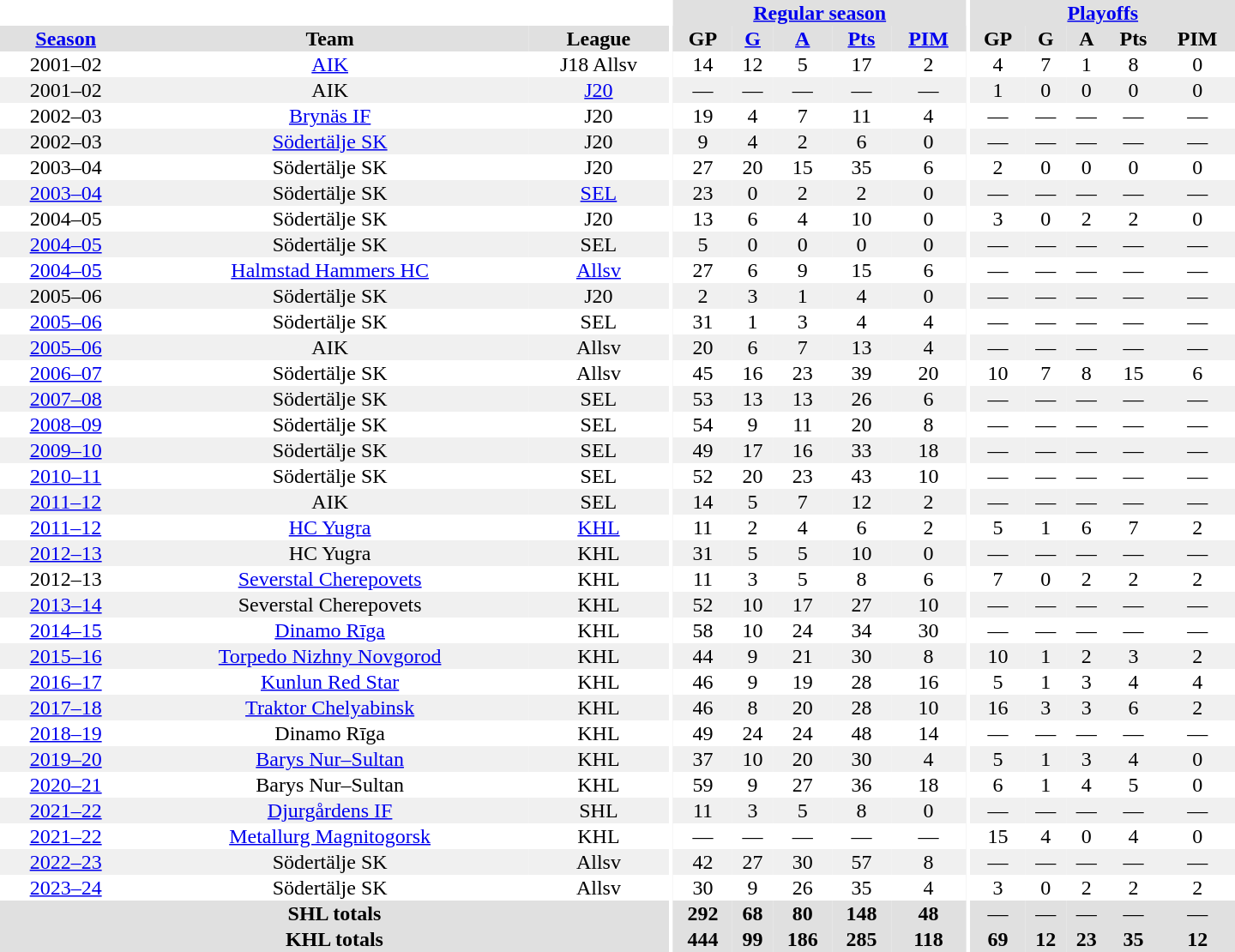<table border="0" cellpadding="1" cellspacing="0" style="text-align:center; width:60em">
<tr bgcolor="#e0e0e0">
<th colspan="3" bgcolor="#ffffff"></th>
<th rowspan="99" bgcolor="#ffffff"></th>
<th colspan="5"><a href='#'>Regular season</a></th>
<th rowspan="99" bgcolor="#ffffff"></th>
<th colspan="5"><a href='#'>Playoffs</a></th>
</tr>
<tr bgcolor="#e0e0e0">
<th><a href='#'>Season</a></th>
<th>Team</th>
<th>League</th>
<th>GP</th>
<th><a href='#'>G</a></th>
<th><a href='#'>A</a></th>
<th><a href='#'>Pts</a></th>
<th><a href='#'>PIM</a></th>
<th>GP</th>
<th>G</th>
<th>A</th>
<th>Pts</th>
<th>PIM</th>
</tr>
<tr>
<td>2001–02</td>
<td><a href='#'>AIK</a></td>
<td>J18 Allsv</td>
<td>14</td>
<td>12</td>
<td>5</td>
<td>17</td>
<td>2</td>
<td>4</td>
<td>7</td>
<td>1</td>
<td>8</td>
<td>0</td>
</tr>
<tr bgcolor="#f0f0f0">
<td>2001–02</td>
<td>AIK</td>
<td><a href='#'>J20</a></td>
<td>—</td>
<td>—</td>
<td>—</td>
<td>—</td>
<td>—</td>
<td>1</td>
<td>0</td>
<td>0</td>
<td>0</td>
<td>0</td>
</tr>
<tr>
<td>2002–03</td>
<td><a href='#'>Brynäs IF</a></td>
<td>J20</td>
<td>19</td>
<td>4</td>
<td>7</td>
<td>11</td>
<td>4</td>
<td>—</td>
<td>—</td>
<td>—</td>
<td>—</td>
<td>—</td>
</tr>
<tr bgcolor="#f0f0f0">
<td>2002–03</td>
<td><a href='#'>Södertälje SK</a></td>
<td>J20</td>
<td>9</td>
<td>4</td>
<td>2</td>
<td>6</td>
<td>0</td>
<td>—</td>
<td>—</td>
<td>—</td>
<td>—</td>
<td>—</td>
</tr>
<tr>
<td>2003–04</td>
<td>Södertälje SK</td>
<td>J20</td>
<td>27</td>
<td>20</td>
<td>15</td>
<td>35</td>
<td>6</td>
<td>2</td>
<td>0</td>
<td>0</td>
<td>0</td>
<td>0</td>
</tr>
<tr bgcolor="#f0f0f0">
<td><a href='#'>2003–04</a></td>
<td>Södertälje SK</td>
<td><a href='#'>SEL</a></td>
<td>23</td>
<td>0</td>
<td>2</td>
<td>2</td>
<td>0</td>
<td>—</td>
<td>—</td>
<td>—</td>
<td>—</td>
<td>—</td>
</tr>
<tr>
<td>2004–05</td>
<td>Södertälje SK</td>
<td>J20</td>
<td>13</td>
<td>6</td>
<td>4</td>
<td>10</td>
<td>0</td>
<td>3</td>
<td>0</td>
<td>2</td>
<td>2</td>
<td>0</td>
</tr>
<tr bgcolor="#f0f0f0">
<td><a href='#'>2004–05</a></td>
<td>Södertälje SK</td>
<td>SEL</td>
<td>5</td>
<td>0</td>
<td>0</td>
<td>0</td>
<td>0</td>
<td>—</td>
<td>—</td>
<td>—</td>
<td>—</td>
<td>—</td>
</tr>
<tr>
<td><a href='#'>2004–05</a></td>
<td><a href='#'>Halmstad Hammers HC</a></td>
<td><a href='#'>Allsv</a></td>
<td>27</td>
<td>6</td>
<td>9</td>
<td>15</td>
<td>6</td>
<td>—</td>
<td>—</td>
<td>—</td>
<td>—</td>
<td>—</td>
</tr>
<tr bgcolor="#f0f0f0">
<td>2005–06</td>
<td>Södertälje SK</td>
<td>J20</td>
<td>2</td>
<td>3</td>
<td>1</td>
<td>4</td>
<td>0</td>
<td>—</td>
<td>—</td>
<td>—</td>
<td>—</td>
<td>—</td>
</tr>
<tr>
<td><a href='#'>2005–06</a></td>
<td>Södertälje SK</td>
<td>SEL</td>
<td>31</td>
<td>1</td>
<td>3</td>
<td>4</td>
<td>4</td>
<td>—</td>
<td>—</td>
<td>—</td>
<td>—</td>
<td>—</td>
</tr>
<tr bgcolor="#f0f0f0">
<td><a href='#'>2005–06</a></td>
<td>AIK</td>
<td>Allsv</td>
<td>20</td>
<td>6</td>
<td>7</td>
<td>13</td>
<td>4</td>
<td>—</td>
<td>—</td>
<td>—</td>
<td>—</td>
<td>—</td>
</tr>
<tr>
<td><a href='#'>2006–07</a></td>
<td>Södertälje SK</td>
<td>Allsv</td>
<td>45</td>
<td>16</td>
<td>23</td>
<td>39</td>
<td>20</td>
<td>10</td>
<td>7</td>
<td>8</td>
<td>15</td>
<td>6</td>
</tr>
<tr bgcolor="#f0f0f0">
<td><a href='#'>2007–08</a></td>
<td>Södertälje SK</td>
<td>SEL</td>
<td>53</td>
<td>13</td>
<td>13</td>
<td>26</td>
<td>6</td>
<td>—</td>
<td>—</td>
<td>—</td>
<td>—</td>
<td>—</td>
</tr>
<tr>
<td><a href='#'>2008–09</a></td>
<td>Södertälje SK</td>
<td>SEL</td>
<td>54</td>
<td>9</td>
<td>11</td>
<td>20</td>
<td>8</td>
<td>—</td>
<td>—</td>
<td>—</td>
<td>—</td>
<td>—</td>
</tr>
<tr bgcolor="#f0f0f0">
<td><a href='#'>2009–10</a></td>
<td>Södertälje SK</td>
<td>SEL</td>
<td>49</td>
<td>17</td>
<td>16</td>
<td>33</td>
<td>18</td>
<td>—</td>
<td>—</td>
<td>—</td>
<td>—</td>
<td>—</td>
</tr>
<tr>
<td><a href='#'>2010–11</a></td>
<td>Södertälje SK</td>
<td>SEL</td>
<td>52</td>
<td>20</td>
<td>23</td>
<td>43</td>
<td>10</td>
<td>—</td>
<td>—</td>
<td>—</td>
<td>—</td>
<td>—</td>
</tr>
<tr bgcolor="#f0f0f0">
<td><a href='#'>2011–12</a></td>
<td>AIK</td>
<td>SEL</td>
<td>14</td>
<td>5</td>
<td>7</td>
<td>12</td>
<td>2</td>
<td>—</td>
<td>—</td>
<td>—</td>
<td>—</td>
<td>—</td>
</tr>
<tr>
<td><a href='#'>2011–12</a></td>
<td><a href='#'>HC Yugra</a></td>
<td><a href='#'>KHL</a></td>
<td>11</td>
<td>2</td>
<td>4</td>
<td>6</td>
<td>2</td>
<td>5</td>
<td>1</td>
<td>6</td>
<td>7</td>
<td>2</td>
</tr>
<tr bgcolor="#f0f0f0">
<td><a href='#'>2012–13</a></td>
<td>HC Yugra</td>
<td>KHL</td>
<td>31</td>
<td>5</td>
<td>5</td>
<td>10</td>
<td>0</td>
<td>—</td>
<td>—</td>
<td>—</td>
<td>—</td>
<td>—</td>
</tr>
<tr>
<td>2012–13</td>
<td><a href='#'>Severstal Cherepovets</a></td>
<td>KHL</td>
<td>11</td>
<td>3</td>
<td>5</td>
<td>8</td>
<td>6</td>
<td>7</td>
<td>0</td>
<td>2</td>
<td>2</td>
<td>2</td>
</tr>
<tr bgcolor="#f0f0f0">
<td><a href='#'>2013–14</a></td>
<td>Severstal Cherepovets</td>
<td>KHL</td>
<td>52</td>
<td>10</td>
<td>17</td>
<td>27</td>
<td>10</td>
<td>—</td>
<td>—</td>
<td>—</td>
<td>—</td>
<td>—</td>
</tr>
<tr>
<td><a href='#'>2014–15</a></td>
<td><a href='#'>Dinamo Rīga</a></td>
<td>KHL</td>
<td>58</td>
<td>10</td>
<td>24</td>
<td>34</td>
<td>30</td>
<td>—</td>
<td>—</td>
<td>—</td>
<td>—</td>
<td>—</td>
</tr>
<tr bgcolor="#f0f0f0">
<td><a href='#'>2015–16</a></td>
<td><a href='#'>Torpedo Nizhny Novgorod</a></td>
<td>KHL</td>
<td>44</td>
<td>9</td>
<td>21</td>
<td>30</td>
<td>8</td>
<td>10</td>
<td>1</td>
<td>2</td>
<td>3</td>
<td>2</td>
</tr>
<tr>
<td><a href='#'>2016–17</a></td>
<td><a href='#'>Kunlun Red Star</a></td>
<td>KHL</td>
<td>46</td>
<td>9</td>
<td>19</td>
<td>28</td>
<td>16</td>
<td>5</td>
<td>1</td>
<td>3</td>
<td>4</td>
<td>4</td>
</tr>
<tr bgcolor="#f0f0f0">
<td><a href='#'>2017–18</a></td>
<td><a href='#'>Traktor Chelyabinsk</a></td>
<td>KHL</td>
<td>46</td>
<td>8</td>
<td>20</td>
<td>28</td>
<td>10</td>
<td>16</td>
<td>3</td>
<td>3</td>
<td>6</td>
<td>2</td>
</tr>
<tr>
<td><a href='#'>2018–19</a></td>
<td>Dinamo Rīga</td>
<td>KHL</td>
<td>49</td>
<td>24</td>
<td>24</td>
<td>48</td>
<td>14</td>
<td>—</td>
<td>—</td>
<td>—</td>
<td>—</td>
<td>—</td>
</tr>
<tr bgcolor="#f0f0f0">
<td><a href='#'>2019–20</a></td>
<td><a href='#'>Barys Nur–Sultan</a></td>
<td>KHL</td>
<td>37</td>
<td>10</td>
<td>20</td>
<td>30</td>
<td>4</td>
<td>5</td>
<td>1</td>
<td>3</td>
<td>4</td>
<td>0</td>
</tr>
<tr>
<td><a href='#'>2020–21</a></td>
<td>Barys Nur–Sultan</td>
<td>KHL</td>
<td>59</td>
<td>9</td>
<td>27</td>
<td>36</td>
<td>18</td>
<td>6</td>
<td>1</td>
<td>4</td>
<td>5</td>
<td>0</td>
</tr>
<tr bgcolor="#f0f0f0">
<td><a href='#'>2021–22</a></td>
<td><a href='#'>Djurgårdens IF</a></td>
<td>SHL</td>
<td>11</td>
<td>3</td>
<td>5</td>
<td>8</td>
<td>0</td>
<td>—</td>
<td>—</td>
<td>—</td>
<td>—</td>
<td>—</td>
</tr>
<tr>
<td><a href='#'>2021–22</a></td>
<td><a href='#'>Metallurg Magnitogorsk</a></td>
<td>KHL</td>
<td>—</td>
<td>—</td>
<td>—</td>
<td>—</td>
<td>—</td>
<td>15</td>
<td>4</td>
<td>0</td>
<td>4</td>
<td>0</td>
</tr>
<tr bgcolor="#f0f0f0">
<td><a href='#'>2022–23</a></td>
<td>Södertälje SK</td>
<td>Allsv</td>
<td>42</td>
<td>27</td>
<td>30</td>
<td>57</td>
<td>8</td>
<td>—</td>
<td>—</td>
<td>—</td>
<td>—</td>
<td>—</td>
</tr>
<tr>
<td><a href='#'>2023–24</a></td>
<td>Södertälje SK</td>
<td>Allsv</td>
<td>30</td>
<td>9</td>
<td>26</td>
<td>35</td>
<td>4</td>
<td>3</td>
<td>0</td>
<td>2</td>
<td>2</td>
<td>2</td>
</tr>
<tr bgcolor="#e0e0e0">
<th colspan="3">SHL totals</th>
<th>292</th>
<th>68</th>
<th>80</th>
<th>148</th>
<th>48</th>
<td>—</td>
<td>—</td>
<td>—</td>
<td>—</td>
<td>—</td>
</tr>
<tr bgcolor="#e0e0e0">
<th colspan="3">KHL totals</th>
<th>444</th>
<th>99</th>
<th>186</th>
<th>285</th>
<th>118</th>
<th>69</th>
<th>12</th>
<th>23</th>
<th>35</th>
<th>12</th>
</tr>
</table>
